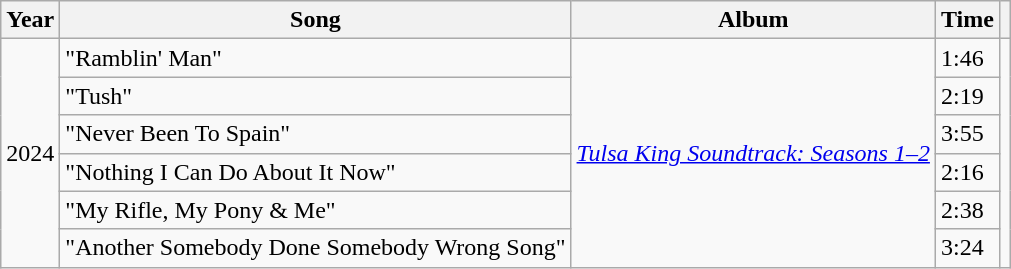<table class="wikitable">
<tr>
<th>Year</th>
<th>Song</th>
<th>Album</th>
<th>Time</th>
<th></th>
</tr>
<tr>
<td rowspan="6">2024</td>
<td>"Ramblin' Man"</td>
<td rowspan="6"><em><a href='#'>Tulsa King Soundtrack: Seasons 1–2</a></em></td>
<td>1:46</td>
<td rowspan="6"></td>
</tr>
<tr>
<td>"Tush"</td>
<td>2:19</td>
</tr>
<tr>
<td>"Never Been To Spain"</td>
<td>3:55</td>
</tr>
<tr>
<td>"Nothing I Can Do About It Now"</td>
<td>2:16</td>
</tr>
<tr>
<td>"My Rifle, My Pony & Me"</td>
<td>2:38</td>
</tr>
<tr>
<td>"Another Somebody Done Somebody Wrong Song"</td>
<td>3:24</td>
</tr>
</table>
